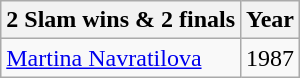<table class="wikitable">
<tr>
<th>2 Slam wins & 2 finals</th>
<th>Year</th>
</tr>
<tr>
<td> <a href='#'>Martina Navratilova</a></td>
<td>1987</td>
</tr>
</table>
